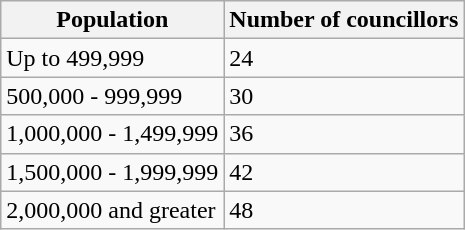<table class="wikitable">
<tr>
<th>Population</th>
<th>Number of councillors</th>
</tr>
<tr>
<td>Up to 499,999</td>
<td>24</td>
</tr>
<tr>
<td>500,000 - 999,999</td>
<td>30</td>
</tr>
<tr>
<td>1,000,000 - 1,499,999</td>
<td>36</td>
</tr>
<tr>
<td>1,500,000 - 1,999,999</td>
<td>42</td>
</tr>
<tr>
<td>2,000,000 and greater</td>
<td>48</td>
</tr>
</table>
